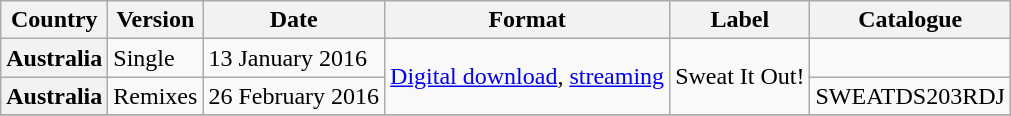<table class="wikitable plainrowheaders">
<tr>
<th scope="col">Country</th>
<th scope="col">Version</th>
<th scope="col">Date</th>
<th scope="col">Format</th>
<th scope="col">Label</th>
<th scope="col">Catalogue</th>
</tr>
<tr>
<th scope="row">Australia</th>
<td>Single</td>
<td>13 January 2016</td>
<td rowspan="2"><a href='#'>Digital download</a>, <a href='#'>streaming</a></td>
<td rowspan="2">Sweat It Out!</td>
<td></td>
</tr>
<tr>
<th scope="row">Australia</th>
<td>Remixes</td>
<td>26 February  2016 </td>
<td>SWEATDS203RDJ</td>
</tr>
<tr>
</tr>
</table>
